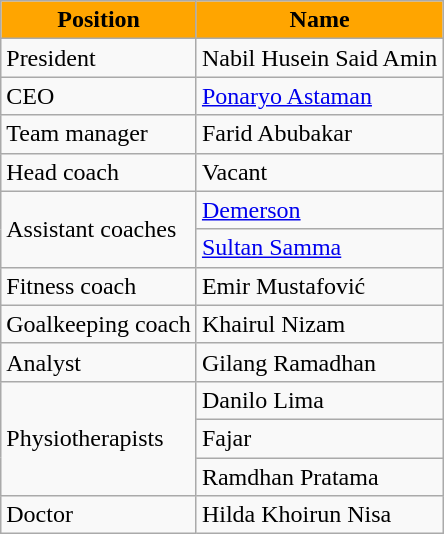<table class="wikitable">
<tr>
<th style="color:black; background:orange;">Position</th>
<th style="color:black; background:orange;">Name</th>
</tr>
<tr>
<td>President</td>
<td> Nabil Husein Said Amin</td>
</tr>
<tr>
<td>CEO</td>
<td> <a href='#'>Ponaryo Astaman</a></td>
</tr>
<tr>
<td>Team manager</td>
<td> Farid Abubakar</td>
</tr>
<tr>
<td>Head coach</td>
<td>Vacant</td>
</tr>
<tr>
<td rowspan="2">Assistant coaches</td>
<td> <a href='#'>Demerson</a></td>
</tr>
<tr>
<td> <a href='#'>Sultan Samma</a></td>
</tr>
<tr>
<td>Fitness coach</td>
<td> Emir Mustafović</td>
</tr>
<tr>
<td>Goalkeeping coach</td>
<td> Khairul Nizam</td>
</tr>
<tr>
<td>Analyst</td>
<td> Gilang Ramadhan</td>
</tr>
<tr>
<td rowspan="3">Physiotherapists</td>
<td> Danilo Lima</td>
</tr>
<tr>
<td> Fajar</td>
</tr>
<tr>
<td> Ramdhan Pratama</td>
</tr>
<tr>
<td>Doctor</td>
<td> Hilda Khoirun Nisa</td>
</tr>
</table>
